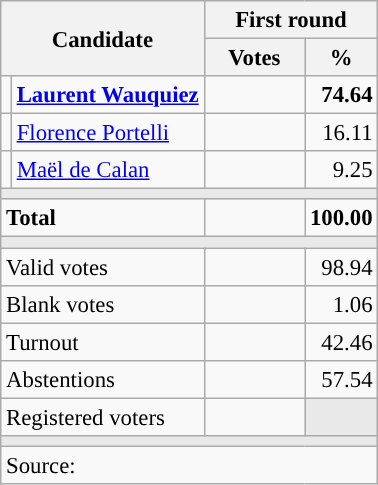<table class="wikitable" style="text-align:right;font-size:95%;">
<tr>
<th colspan="2" rowspan="2">Candidate</th>
<th colspan="2">First round</th>
</tr>
<tr style="text-align:center;">
<th width="60px">Votes</th>
<th width="30px">%</th>
</tr>
<tr>
<td style="background:"></td>
<td style="text-align:left;"><strong><a href='#'>Laurent Wauquiez</a></strong></td>
<td><strong></strong></td>
<td><strong>74.64</strong></td>
</tr>
<tr>
<td style="background:"></td>
<td style="text-align:left;"><a href='#'>Florence Portelli</a></td>
<td></td>
<td>16.11</td>
</tr>
<tr>
<td style="background:"></td>
<td style="text-align:left;"><a href='#'>Maël de Calan</a></td>
<td></td>
<td>9.25</td>
</tr>
<tr>
<td style="background-color:#E9E9E9;" colspan="4"></td>
</tr>
<tr style="font-weight:bold;">
<td style="text-align:left;" colspan="2">Total</td>
<td></td>
<td>100.00</td>
</tr>
<tr>
<td style="background-color:#E9E9E9;" colspan="4"></td>
</tr>
<tr>
<td style="text-align:left;" colspan="2">Valid votes</td>
<td></td>
<td>98.94</td>
</tr>
<tr>
<td style="text-align:left;" colspan="2">Blank votes</td>
<td></td>
<td>1.06</td>
</tr>
<tr>
<td style="text-align:left;" colspan="2">Turnout</td>
<td></td>
<td>42.46</td>
</tr>
<tr>
<td style="text-align:left;" colspan="2">Abstentions</td>
<td></td>
<td>57.54</td>
</tr>
<tr>
<td style="text-align:left;" colspan="2">Registered voters</td>
<td></td>
<td style="background-color:#E9E9E9;"></td>
</tr>
<tr>
<td style="background-color:#E9E9E9;" colspan="4"></td>
</tr>
<tr>
<td style="text-align:left;" colspan="4">Source: </td>
</tr>
</table>
